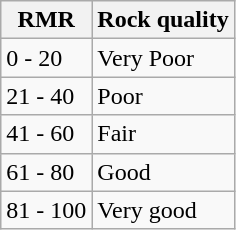<table class="wikitable">
<tr>
<th>RMR</th>
<th>Rock quality</th>
</tr>
<tr>
<td>0 - 20</td>
<td>Very Poor</td>
</tr>
<tr>
<td>21 - 40</td>
<td>Poor</td>
</tr>
<tr>
<td>41 - 60</td>
<td>Fair</td>
</tr>
<tr>
<td>61 - 80</td>
<td>Good</td>
</tr>
<tr>
<td>81 - 100</td>
<td>Very good</td>
</tr>
</table>
